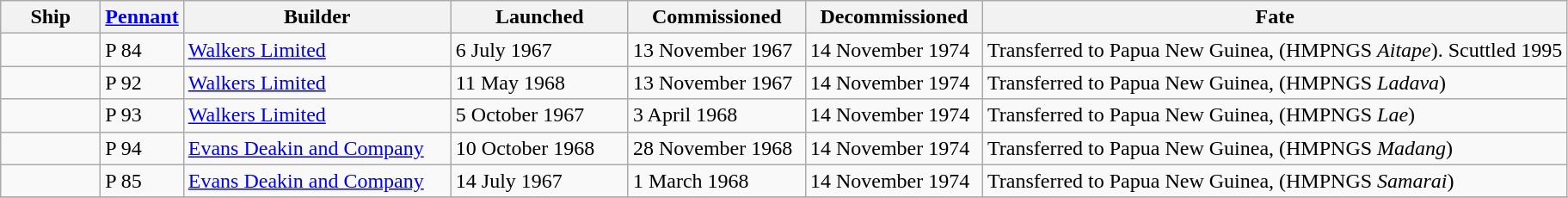<table class="wikitable">
<tr>
<th width = 70>Ship</th>
<th><a href='#'>Pennant</a></th>
<th width = 200>Builder</th>
<th width = 130>Launched</th>
<th width = 130>Commissioned</th>
<th width = 130>Decommissioned</th>
<th>Fate</th>
</tr>
<tr>
<td></td>
<td>P 84</td>
<td><a href='#'>Walkers Limited</a></td>
<td>6 July 1967</td>
<td>13 November 1967</td>
<td>14 November 1974</td>
<td>Transferred to Papua New Guinea, (HMPNGS <em>Aitape</em>). Scuttled 1995</td>
</tr>
<tr>
<td></td>
<td>P 92</td>
<td><a href='#'>Walkers Limited</a></td>
<td>11 May 1968</td>
<td>13 November 1967</td>
<td>14 November 1974</td>
<td>Transferred to Papua New Guinea, (HMPNGS <em>Ladava</em>)</td>
</tr>
<tr>
<td></td>
<td>P 93</td>
<td><a href='#'>Walkers Limited</a></td>
<td>5 October 1967</td>
<td>3 April 1968</td>
<td>14 November 1974</td>
<td>Transferred to Papua New Guinea, (HMPNGS <em>Lae</em>)</td>
</tr>
<tr>
<td></td>
<td>P 94</td>
<td><a href='#'>Evans Deakin and Company</a></td>
<td>10 October 1968</td>
<td>28 November 1968</td>
<td>14 November 1974</td>
<td>Transferred to Papua New Guinea, (HMPNGS <em>Madang</em>)</td>
</tr>
<tr>
<td></td>
<td>P 85</td>
<td><a href='#'>Evans Deakin and Company</a></td>
<td>14 July 1967</td>
<td>1 March 1968</td>
<td>14 November 1974</td>
<td>Transferred to Papua New Guinea, (HMPNGS <em>Samarai</em>)</td>
</tr>
<tr>
</tr>
</table>
